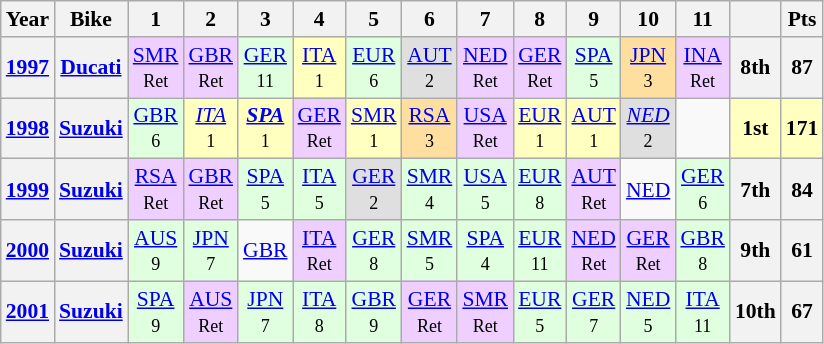<table class="wikitable" style="text-align:center; font-size:90%">
<tr>
<th>Year</th>
<th>Bike</th>
<th>1</th>
<th>2</th>
<th>3</th>
<th>4</th>
<th>5</th>
<th>6</th>
<th>7</th>
<th>8</th>
<th>9</th>
<th>10</th>
<th>11</th>
<th></th>
<th>Pts</th>
</tr>
<tr>
<th><a href='#'>1997</a></th>
<th><a href='#'>Ducati</a></th>
<td style="background:#EFCFFF;"><a href='#'>SMR</a><br><small>Ret</small></td>
<td style="background:#EFCFFF;"><a href='#'>GBR</a><br><small>Ret</small></td>
<td style="background:#DFFFDF;"><a href='#'>GER</a><br><small>11</small></td>
<td style="background:#FFFFBF;"><a href='#'>ITA</a><br><small>1</small></td>
<td style="background:#DFFFDF;"><a href='#'>EUR</a><br><small>6</small></td>
<td style="background:#DFDFDF;"><a href='#'>AUT</a><br><small>2</small></td>
<td style="background:#EFCFFF;"><a href='#'>NED</a><br><small>Ret</small></td>
<td style="background:#EFCFFF;"><a href='#'>GER</a><br><small>Ret</small></td>
<td style="background:#DFFFDF;"><a href='#'>SPA</a><br><small>5</small></td>
<td style="background:#FFDF9F;"><a href='#'>JPN</a><br><small>3</small></td>
<td style="background:#EFCFFF;"><a href='#'>INA</a><br><small>Ret</small></td>
<th>8th</th>
<th>87</th>
</tr>
<tr>
<th><a href='#'>1998</a></th>
<th><a href='#'>Suzuki</a></th>
<td style="background:#DFFFDF;"><a href='#'>GBR</a><br><small>6</small></td>
<td style="background:#FFFFBF;"><em><a href='#'>ITA</a></em><br><small>1</small></td>
<td style="background:#FFFFBF;"><strong><em><a href='#'>SPA</a></em></strong><br><small>1</small></td>
<td style="background:#EFCFFF;"><a href='#'>GER</a><br><small>Ret</small></td>
<td style="background:#FFFFBF;"><a href='#'>SMR</a><br><small>1</small></td>
<td style="background:#FFDF9F;"><a href='#'>RSA</a><br><small>3</small></td>
<td style="background:#EFCFFF;"><a href='#'>USA</a><br><small>Ret</small></td>
<td style="background:#FFFFBF;"><a href='#'>EUR</a><br><small>1</small></td>
<td style="background:#FFFFBF;"><a href='#'>AUT</a><br><small>1</small></td>
<td style="background:#DFDFDF;"><em><a href='#'>NED</a></em><br><small>2</small></td>
<td></td>
<th style="background:#FFFFBF;">1st</th>
<th style="background:#FFFFBF;">171</th>
</tr>
<tr>
<th><a href='#'>1999</a></th>
<th><a href='#'>Suzuki</a></th>
<td style="background:#EFCFFF;"><a href='#'>RSA</a><br><small>Ret</small></td>
<td style="background:#EFCFFF;"><a href='#'>GBR</a><br><small>Ret</small></td>
<td style="background:#DFFFDF;"><a href='#'>SPA</a><br><small>5</small></td>
<td style="background:#DFFFDF;"><a href='#'>ITA</a><br><small>5</small></td>
<td style="background:#DFDFDF;"><a href='#'>GER</a><br><small>2</small></td>
<td style="background:#DFFFDF;"><a href='#'>SMR</a><br><small>4</small></td>
<td style="background:#DFFFDF;"><a href='#'>USA</a><br><small>5</small></td>
<td style="background:#DFFFDF;"><a href='#'>EUR</a><br><small>8</small></td>
<td style="background:#EFCFFF;"><a href='#'>AUT</a><br><small>Ret</small></td>
<td><a href='#'>NED</a></td>
<td style="background:#DFFFDF;"><a href='#'>GER</a><br><small>6</small></td>
<th>7th</th>
<th>84</th>
</tr>
<tr>
<th><a href='#'>2000</a></th>
<th><a href='#'>Suzuki</a></th>
<td style="background:#DFFFDF;"><a href='#'>AUS</a><br><small>9</small></td>
<td style="background:#DFFFDF;"><a href='#'>JPN</a><br><small>7</small></td>
<td><a href='#'>GBR</a></td>
<td style="background:#EFCFFF;"><a href='#'>ITA</a><br><small>Ret</small></td>
<td style="background:#DFFFDF;"><a href='#'>GER</a><br><small>8</small></td>
<td style="background:#DFFFDF;"><a href='#'>SMR</a><br><small>5</small></td>
<td style="background:#DFFFDF;"><a href='#'>SPA</a><br><small>4</small></td>
<td style="background:#DFFFDF;"><a href='#'>EUR</a><br><small>11</small></td>
<td style="background:#EFCFFF;"><a href='#'>NED</a><br><small>Ret</small></td>
<td style="background:#EFCFFF;"><a href='#'>GER</a><br><small>Ret</small></td>
<td style="background:#DFFFDF;"><a href='#'>GBR</a><br><small>8</small></td>
<th>9th</th>
<th>61</th>
</tr>
<tr>
<th><a href='#'>2001</a></th>
<th><a href='#'>Suzuki</a></th>
<td style="background:#DFFFDF;"><a href='#'>SPA</a><br><small>9</small></td>
<td style="background:#EFCFFF;"><a href='#'>AUS</a><br><small>Ret</small></td>
<td style="background:#DFFFDF;"><a href='#'>JPN</a><br><small>7</small></td>
<td style="background:#DFFFDF;"><a href='#'>ITA</a><br><small>8</small></td>
<td style="background:#DFFFDF;"><a href='#'>GBR</a><br><small>9</small></td>
<td style="background:#EFCFFF;"><a href='#'>GER</a><br><small>Ret</small></td>
<td style="background:#EFCFFF;"><a href='#'>SMR</a><br><small>Ret</small></td>
<td style="background:#DFFFDF;"><a href='#'>EUR</a><br><small>5</small></td>
<td style="background:#DFFFDF;"><a href='#'>GER</a><br><small>7</small></td>
<td style="background:#DFFFDF;"><a href='#'>NED</a><br><small>5</small></td>
<td style="background:#DFFFDF;"><a href='#'>ITA</a><br><small>11</small></td>
<th>10th</th>
<th>67</th>
</tr>
</table>
